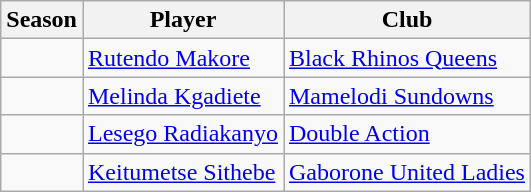<table class="wikitable">
<tr>
<th>Season</th>
<th>Player</th>
<th>Club</th>
</tr>
<tr>
<td></td>
<td> <a href='#'>Rutendo Makore</a></td>
<td> <a href='#'>Black Rhinos Queens</a></td>
</tr>
<tr>
<td></td>
<td> <a href='#'>Melinda Kgadiete</a></td>
<td> <a href='#'>Mamelodi Sundowns</a></td>
</tr>
<tr>
<td></td>
<td><a href='#'>Lesego Radiakanyo</a></td>
<td> <a href='#'>Double Action</a></td>
</tr>
<tr>
<td></td>
<td><a href='#'>Keitumetse Sithebe</a></td>
<td> <a href='#'>Gaborone United Ladies</a></td>
</tr>
</table>
